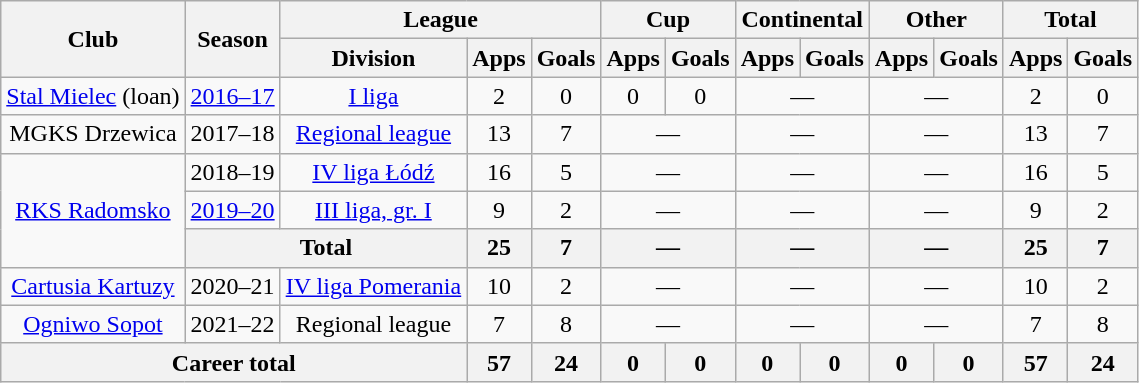<table class="wikitable" style="text-align: center;">
<tr>
<th rowspan="2">Club</th>
<th rowspan="2">Season</th>
<th colspan="3">League</th>
<th colspan="2">Cup</th>
<th colspan="2">Continental</th>
<th colspan="2">Other</th>
<th colspan="2">Total</th>
</tr>
<tr>
<th>Division</th>
<th>Apps</th>
<th>Goals</th>
<th>Apps</th>
<th>Goals</th>
<th>Apps</th>
<th>Goals</th>
<th>Apps</th>
<th>Goals</th>
<th>Apps</th>
<th>Goals</th>
</tr>
<tr>
<td><a href='#'>Stal Mielec</a> (loan)</td>
<td><a href='#'>2016–17</a></td>
<td><a href='#'>I liga</a></td>
<td>2</td>
<td>0</td>
<td>0</td>
<td>0</td>
<td colspan="2">—</td>
<td colspan="2">—</td>
<td>2</td>
<td>0</td>
</tr>
<tr>
<td>MGKS Drzewica</td>
<td>2017–18</td>
<td><a href='#'>Regional league</a></td>
<td>13</td>
<td>7</td>
<td colspan="2">—</td>
<td colspan="2">—</td>
<td colspan="2">—</td>
<td>13</td>
<td>7</td>
</tr>
<tr>
<td rowspan="3"><a href='#'>RKS Radomsko</a></td>
<td>2018–19</td>
<td><a href='#'>IV liga Łódź</a></td>
<td>16</td>
<td>5</td>
<td colspan="2">—</td>
<td colspan="2">—</td>
<td colspan="2">—</td>
<td>16</td>
<td>5</td>
</tr>
<tr>
<td><a href='#'>2019–20</a></td>
<td><a href='#'>III liga, gr. I</a></td>
<td>9</td>
<td>2</td>
<td colspan="2">—</td>
<td colspan="2">—</td>
<td colspan="2">—</td>
<td>9</td>
<td>2</td>
</tr>
<tr>
<th colspan="2">Total</th>
<th>25</th>
<th>7</th>
<th colspan="2">—</th>
<th colspan="2">—</th>
<th colspan="2">—</th>
<th>25</th>
<th>7</th>
</tr>
<tr>
<td><a href='#'>Cartusia Kartuzy</a></td>
<td>2020–21</td>
<td><a href='#'>IV liga Pomerania</a></td>
<td>10</td>
<td>2</td>
<td colspan="2">—</td>
<td colspan="2">—</td>
<td colspan="2">—</td>
<td>10</td>
<td>2</td>
</tr>
<tr>
<td><a href='#'>Ogniwo Sopot</a></td>
<td>2021–22</td>
<td>Regional league</td>
<td>7</td>
<td>8</td>
<td colspan="2">—</td>
<td colspan="2">—</td>
<td colspan="2">—</td>
<td>7</td>
<td>8</td>
</tr>
<tr>
<th colspan="3">Career total</th>
<th>57</th>
<th>24</th>
<th>0</th>
<th>0</th>
<th>0</th>
<th>0</th>
<th>0</th>
<th>0</th>
<th>57</th>
<th>24</th>
</tr>
</table>
